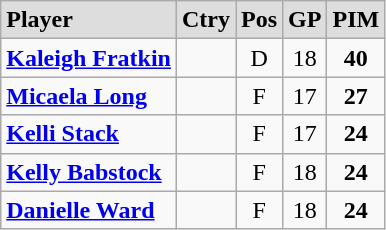<table class="wikitable">
<tr align="center" style="font-weight:bold; background-color:#dddddd;" |>
<td align="left">Player</td>
<td>Ctry</td>
<td>Pos</td>
<td>GP</td>
<td>PIM</td>
</tr>
<tr align="center">
<td align="left"><strong><a href='#'>Kaleigh Fratkin</a></strong></td>
<td></td>
<td>D</td>
<td>18</td>
<td><strong>40</strong></td>
</tr>
<tr align="center">
<td align="left"><strong><a href='#'>Micaela Long</a></strong></td>
<td></td>
<td>F</td>
<td>17</td>
<td><strong>27</strong></td>
</tr>
<tr align="center">
<td align="left"><strong><a href='#'>Kelli Stack</a></strong></td>
<td></td>
<td>F</td>
<td>17</td>
<td><strong>24</strong></td>
</tr>
<tr align="center">
<td align="left"><strong><a href='#'>Kelly Babstock</a></strong></td>
<td></td>
<td>F</td>
<td>18</td>
<td><strong>24</strong></td>
</tr>
<tr align="center">
<td align="left"><strong><a href='#'>Danielle Ward</a></strong></td>
<td></td>
<td>F</td>
<td>18</td>
<td><strong>24</strong></td>
</tr>
</table>
